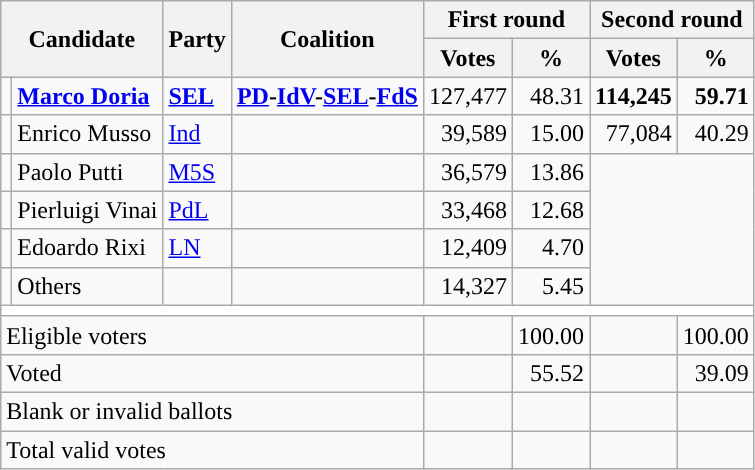<table class="wikitable centre">
<tr>
<th scope="col" rowspan=2 colspan=2>Candidate</th>
<th scope="col" rowspan=2 colspan=1>Party</th>
<th scope="col" rowspan=2 colspan=1>Coalition</th>
<th scope="col" colspan=2>First round</th>
<th scope="col" colspan=2>Second round</th>
</tr>
<tr>
<th scope="col">Votes</th>
<th scope="col">%</th>
<th scope="col">Votes</th>
<th scope="col">%</th>
</tr>
<tr>
<td></td>
<td><strong><a href='#'>Marco Doria</a></strong></td>
<td><strong><a href='#'>SEL</a></strong></td>
<td><strong><a href='#'>PD</a>-<a href='#'>IdV</a>-<a href='#'>SEL</a>-<a href='#'>FdS</a></strong></td>
<td style="text-align: right">127,477</td>
<td style="text-align: right">48.31</td>
<td style="text-align: right"><strong>114,245</strong></td>
<td style="text-align: right"><strong>59.71</strong></td>
</tr>
<tr>
<td></td>
<td>Enrico Musso</td>
<td><a href='#'>Ind</a></td>
<td></td>
<td style="text-align: right">39,589</td>
<td style="text-align: right">15.00</td>
<td style="text-align: right">77,084</td>
<td style="text-align: right">40.29</td>
</tr>
<tr>
<td></td>
<td>Paolo Putti</td>
<td><a href='#'>M5S</a></td>
<td></td>
<td style="text-align: right">36,579</td>
<td style="text-align: right">13.86</td>
</tr>
<tr>
<td></td>
<td>Pierluigi Vinai</td>
<td><a href='#'>PdL</a></td>
<td></td>
<td style="text-align: right">33,468</td>
<td style="text-align: right">12.68</td>
</tr>
<tr>
<td></td>
<td>Edoardo Rixi</td>
<td><a href='#'>LN</a></td>
<td></td>
<td style="text-align: right">12,409</td>
<td style="text-align: right">4.70</td>
</tr>
<tr>
<td bgcolor=""></td>
<td>Others</td>
<td></td>
<td></td>
<td style="text-align: right">14,327</td>
<td style="text-align: right">5.45</td>
</tr>
<tr bgcolor=white>
<td colspan=8></td>
</tr>
<tr>
<td colspan=4>Eligible voters</td>
<td style="text-align: right"></td>
<td style="text-align: right">100.00</td>
<td style="text-align: right"></td>
<td style="text-align: right">100.00</td>
</tr>
<tr>
<td colspan=4>Voted</td>
<td style="text-align: right"></td>
<td style="text-align: right">55.52</td>
<td style="text-align: right"></td>
<td style="text-align: right">39.09</td>
</tr>
<tr>
<td colspan=4>Blank or invalid ballots</td>
<td style="text-align: right"></td>
<td style="text-align: right"></td>
<td style="text-align: right"></td>
<td style="text-align: right"></td>
</tr>
<tr>
<td colspan=4>Total valid votes</td>
<td style="text-align: right"></td>
<td style="text-align: right"></td>
<td style="text-align: right"></td>
<td style="text-align: right"></td>
</tr>
</table>
